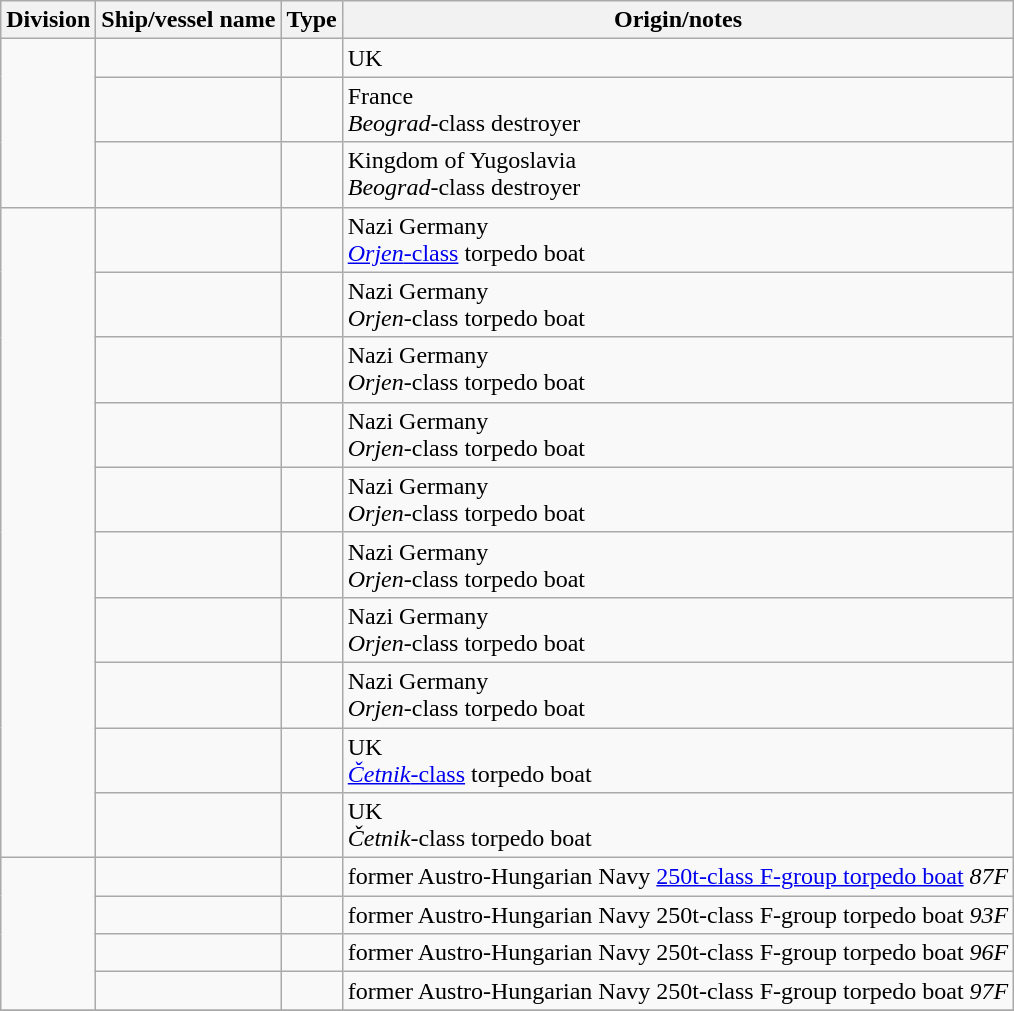<table class="wikitable">
<tr>
<th scope="col">Division</th>
<th scope="col">Ship/vessel name</th>
<th scope="col">Type</th>
<th scope="col">Origin/notes</th>
</tr>
<tr>
<td rowspan=3></td>
<td></td>
<td></td>
<td>UK</td>
</tr>
<tr>
<td></td>
<td></td>
<td>France<br><em>Beograd</em>-class destroyer</td>
</tr>
<tr>
<td></td>
<td></td>
<td>Kingdom of Yugoslavia<br><em>Beograd</em>-class destroyer</td>
</tr>
<tr>
<td rowspan=10></td>
<td></td>
<td></td>
<td>Nazi Germany<br><a href='#'><em>Orjen</em>-class</a> torpedo boat</td>
</tr>
<tr>
<td></td>
<td></td>
<td>Nazi Germany<br><em>Orjen</em>-class torpedo boat</td>
</tr>
<tr>
<td></td>
<td></td>
<td>Nazi Germany<br><em>Orjen</em>-class torpedo boat</td>
</tr>
<tr>
<td></td>
<td></td>
<td>Nazi Germany<br><em>Orjen</em>-class torpedo boat</td>
</tr>
<tr>
<td></td>
<td></td>
<td>Nazi Germany<br><em>Orjen</em>-class torpedo boat</td>
</tr>
<tr>
<td></td>
<td></td>
<td>Nazi Germany<br><em>Orjen</em>-class torpedo boat</td>
</tr>
<tr>
<td></td>
<td></td>
<td>Nazi Germany<br><em>Orjen</em>-class torpedo boat</td>
</tr>
<tr>
<td></td>
<td></td>
<td>Nazi Germany<br><em>Orjen</em>-class torpedo boat</td>
</tr>
<tr>
<td></td>
<td></td>
<td>UK<br><a href='#'><em>Četnik</em>-class</a> torpedo boat</td>
</tr>
<tr>
<td></td>
<td></td>
<td>UK<br><em>Četnik</em>-class torpedo boat</td>
</tr>
<tr>
<td rowspan=4></td>
<td></td>
<td></td>
<td>former Austro-Hungarian Navy <a href='#'>250t-class F-group torpedo boat</a>  <em>87F</em></td>
</tr>
<tr>
<td></td>
<td></td>
<td>former Austro-Hungarian Navy 250t-class F-group torpedo boat <em>93F</em></td>
</tr>
<tr>
<td></td>
<td></td>
<td>former Austro-Hungarian Navy 250t-class F-group torpedo boat <em>96F</em></td>
</tr>
<tr>
<td></td>
<td></td>
<td>former Austro-Hungarian Navy 250t-class F-group torpedo boat <em>97F</em></td>
</tr>
<tr>
</tr>
</table>
